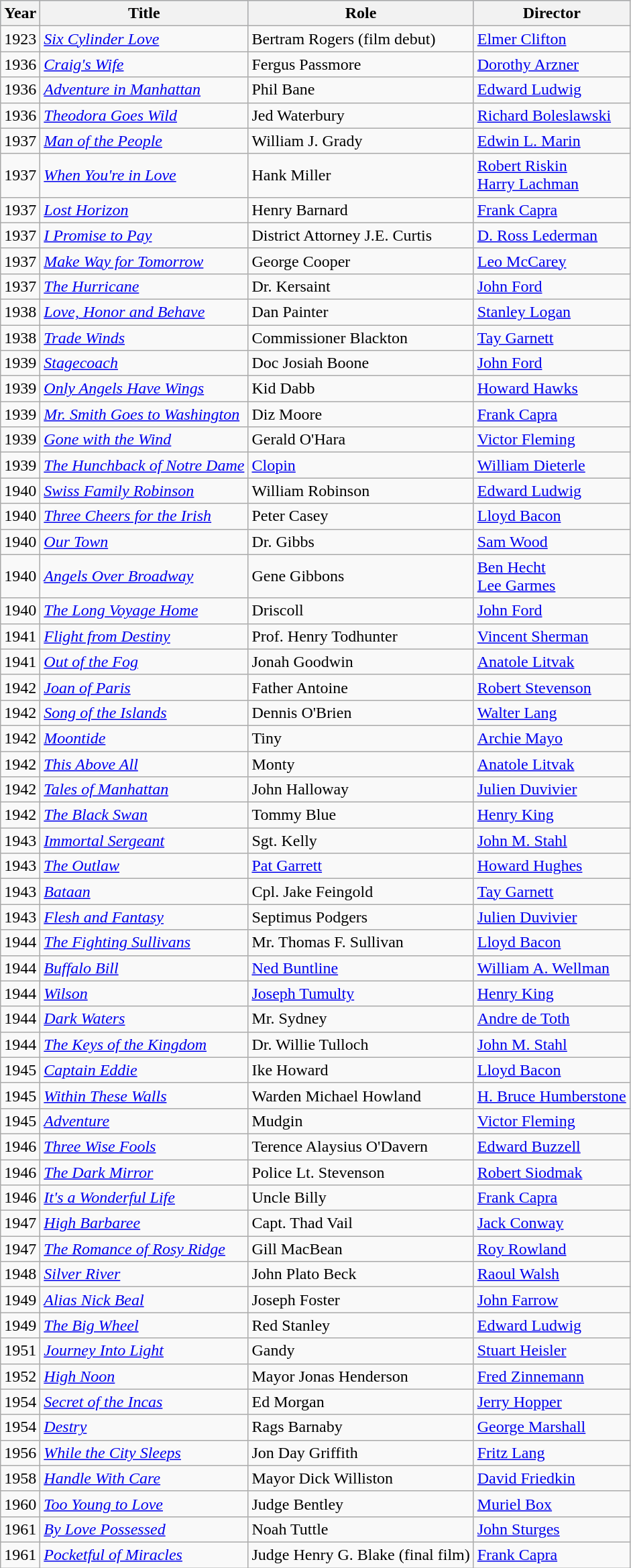<table class=wikitable>
<tr style="background:#b0c4de; text-align:center;">
<th>Year</th>
<th>Title</th>
<th>Role</th>
<th>Director</th>
</tr>
<tr>
<td>1923</td>
<td><em><a href='#'>Six Cylinder Love</a></em></td>
<td>Bertram Rogers (film debut)</td>
<td><a href='#'>Elmer Clifton</a></td>
</tr>
<tr>
<td>1936</td>
<td><em><a href='#'>Craig's Wife</a></em></td>
<td>Fergus Passmore</td>
<td><a href='#'>Dorothy Arzner</a></td>
</tr>
<tr>
<td>1936</td>
<td><em><a href='#'>Adventure in Manhattan</a></em></td>
<td>Phil Bane</td>
<td><a href='#'>Edward Ludwig</a></td>
</tr>
<tr>
<td>1936</td>
<td><em><a href='#'>Theodora Goes Wild</a></em></td>
<td>Jed Waterbury</td>
<td><a href='#'>Richard Boleslawski</a></td>
</tr>
<tr>
<td>1937</td>
<td><em><a href='#'>Man of the People</a></em></td>
<td>William J. Grady</td>
<td><a href='#'>Edwin L. Marin</a></td>
</tr>
<tr>
<td>1937</td>
<td><em><a href='#'>When You're in Love</a></em></td>
<td>Hank Miller</td>
<td><a href='#'>Robert Riskin</a> <br> <a href='#'>Harry Lachman</a></td>
</tr>
<tr>
<td>1937</td>
<td><em><a href='#'>Lost Horizon</a></em></td>
<td>Henry Barnard</td>
<td><a href='#'>Frank Capra</a></td>
</tr>
<tr>
<td>1937</td>
<td><em><a href='#'>I Promise to Pay</a></em></td>
<td>District Attorney J.E. Curtis</td>
<td><a href='#'>D. Ross Lederman</a></td>
</tr>
<tr>
<td>1937</td>
<td><em><a href='#'>Make Way for Tomorrow</a></em></td>
<td>George Cooper</td>
<td><a href='#'>Leo McCarey</a></td>
</tr>
<tr>
<td>1937</td>
<td><em><a href='#'>The Hurricane</a></em></td>
<td>Dr. Kersaint</td>
<td><a href='#'>John Ford</a></td>
</tr>
<tr>
<td>1938</td>
<td><em><a href='#'>Love, Honor and Behave</a></em></td>
<td>Dan Painter</td>
<td><a href='#'>Stanley Logan</a></td>
</tr>
<tr>
<td>1938</td>
<td><em><a href='#'>Trade Winds</a></em></td>
<td>Commissioner Blackton</td>
<td><a href='#'>Tay Garnett</a></td>
</tr>
<tr>
<td>1939</td>
<td><em><a href='#'>Stagecoach</a></em></td>
<td>Doc Josiah Boone</td>
<td><a href='#'>John Ford</a></td>
</tr>
<tr>
<td>1939</td>
<td><em><a href='#'>Only Angels Have Wings</a></em></td>
<td>Kid Dabb</td>
<td><a href='#'>Howard Hawks</a></td>
</tr>
<tr>
<td>1939</td>
<td><em><a href='#'>Mr. Smith Goes to Washington</a></em></td>
<td>Diz Moore</td>
<td><a href='#'>Frank Capra</a></td>
</tr>
<tr>
<td>1939</td>
<td><em><a href='#'>Gone with the Wind</a></em></td>
<td>Gerald O'Hara</td>
<td><a href='#'>Victor Fleming</a></td>
</tr>
<tr>
<td>1939</td>
<td><em><a href='#'>The Hunchback of Notre Dame</a></em></td>
<td><a href='#'>Clopin</a></td>
<td><a href='#'>William Dieterle</a></td>
</tr>
<tr>
<td>1940</td>
<td><em><a href='#'>Swiss Family Robinson</a></em></td>
<td>William Robinson</td>
<td><a href='#'>Edward Ludwig</a></td>
</tr>
<tr>
<td>1940</td>
<td><em><a href='#'>Three Cheers for the Irish</a></em></td>
<td>Peter Casey</td>
<td><a href='#'>Lloyd Bacon</a></td>
</tr>
<tr>
<td>1940</td>
<td><em><a href='#'>Our Town</a></em></td>
<td>Dr. Gibbs</td>
<td><a href='#'>Sam Wood</a></td>
</tr>
<tr>
<td>1940</td>
<td><em><a href='#'>Angels Over Broadway</a></em></td>
<td>Gene Gibbons</td>
<td><a href='#'>Ben Hecht</a> <br> <a href='#'>Lee Garmes</a></td>
</tr>
<tr>
<td>1940</td>
<td><em><a href='#'>The Long Voyage Home</a></em></td>
<td>Driscoll</td>
<td><a href='#'>John Ford</a></td>
</tr>
<tr>
<td>1941</td>
<td><em><a href='#'>Flight from Destiny</a></em></td>
<td>Prof. Henry Todhunter</td>
<td><a href='#'>Vincent Sherman</a></td>
</tr>
<tr>
<td>1941</td>
<td><em><a href='#'>Out of the Fog</a></em></td>
<td>Jonah Goodwin</td>
<td><a href='#'>Anatole Litvak</a></td>
</tr>
<tr>
<td>1942</td>
<td><em><a href='#'>Joan of Paris</a></em></td>
<td>Father Antoine</td>
<td><a href='#'>Robert Stevenson</a></td>
</tr>
<tr>
<td>1942</td>
<td><em><a href='#'>Song of the Islands</a></em></td>
<td>Dennis O'Brien</td>
<td><a href='#'>Walter Lang</a></td>
</tr>
<tr>
<td>1942</td>
<td><em><a href='#'>Moontide</a></em></td>
<td>Tiny</td>
<td><a href='#'>Archie Mayo</a></td>
</tr>
<tr>
<td>1942</td>
<td><em><a href='#'>This Above All</a></em></td>
<td>Monty</td>
<td><a href='#'>Anatole Litvak</a></td>
</tr>
<tr>
<td>1942</td>
<td><em><a href='#'>Tales of Manhattan</a></em></td>
<td>John Halloway</td>
<td><a href='#'>Julien Duvivier</a></td>
</tr>
<tr>
<td>1942</td>
<td><em><a href='#'>The Black Swan</a></em></td>
<td>Tommy Blue</td>
<td><a href='#'>Henry King</a></td>
</tr>
<tr>
<td>1943</td>
<td><em><a href='#'>Immortal Sergeant</a></em></td>
<td>Sgt. Kelly</td>
<td><a href='#'>John M. Stahl</a></td>
</tr>
<tr>
<td>1943</td>
<td><em><a href='#'>The Outlaw</a></em></td>
<td><a href='#'>Pat Garrett</a></td>
<td><a href='#'>Howard Hughes</a></td>
</tr>
<tr>
<td>1943</td>
<td><em><a href='#'>Bataan</a></em></td>
<td>Cpl. Jake Feingold</td>
<td><a href='#'>Tay Garnett</a></td>
</tr>
<tr>
<td>1943</td>
<td><em><a href='#'>Flesh and Fantasy</a></em></td>
<td>Septimus Podgers</td>
<td><a href='#'>Julien Duvivier</a></td>
</tr>
<tr>
<td>1944</td>
<td><em><a href='#'>The Fighting Sullivans</a></em></td>
<td>Mr. Thomas F. Sullivan</td>
<td><a href='#'>Lloyd Bacon</a></td>
</tr>
<tr>
<td>1944</td>
<td><em><a href='#'>Buffalo Bill</a></em></td>
<td><a href='#'>Ned Buntline</a></td>
<td><a href='#'>William A. Wellman</a></td>
</tr>
<tr>
<td>1944</td>
<td><em><a href='#'>Wilson</a></em></td>
<td><a href='#'>Joseph Tumulty</a></td>
<td><a href='#'>Henry King</a></td>
</tr>
<tr>
<td>1944</td>
<td><em><a href='#'>Dark Waters</a></em></td>
<td>Mr. Sydney</td>
<td><a href='#'>Andre de Toth</a></td>
</tr>
<tr>
<td>1944</td>
<td><em><a href='#'>The Keys of the Kingdom</a></em></td>
<td>Dr. Willie Tulloch</td>
<td><a href='#'>John M. Stahl</a></td>
</tr>
<tr>
<td>1945</td>
<td><em><a href='#'>Captain Eddie</a></em></td>
<td>Ike Howard</td>
<td><a href='#'>Lloyd Bacon</a></td>
</tr>
<tr>
<td>1945</td>
<td><em><a href='#'>Within These Walls</a></em></td>
<td>Warden Michael Howland</td>
<td><a href='#'>H. Bruce Humberstone</a></td>
</tr>
<tr>
<td>1945</td>
<td><em><a href='#'>Adventure</a></em></td>
<td>Mudgin</td>
<td><a href='#'>Victor Fleming</a></td>
</tr>
<tr>
<td>1946</td>
<td><em><a href='#'>Three Wise Fools</a></em></td>
<td>Terence Alaysius O'Davern</td>
<td><a href='#'>Edward Buzzell</a></td>
</tr>
<tr>
<td>1946</td>
<td><em><a href='#'>The Dark Mirror</a></em></td>
<td>Police Lt. Stevenson</td>
<td><a href='#'>Robert Siodmak</a></td>
</tr>
<tr>
<td>1946</td>
<td><em><a href='#'>It's a Wonderful Life</a></em></td>
<td>Uncle Billy</td>
<td><a href='#'>Frank Capra</a></td>
</tr>
<tr>
<td>1947</td>
<td><em><a href='#'>High Barbaree</a></em></td>
<td>Capt. Thad Vail</td>
<td><a href='#'>Jack Conway</a></td>
</tr>
<tr>
<td>1947</td>
<td><em><a href='#'>The Romance of Rosy Ridge</a></em></td>
<td>Gill MacBean</td>
<td><a href='#'>Roy Rowland</a></td>
</tr>
<tr>
<td>1948</td>
<td><em><a href='#'>Silver River</a></em></td>
<td>John Plato Beck</td>
<td><a href='#'>Raoul Walsh</a></td>
</tr>
<tr>
<td>1949</td>
<td><em><a href='#'>Alias Nick Beal</a></em></td>
<td>Joseph Foster</td>
<td><a href='#'>John Farrow</a></td>
</tr>
<tr>
<td>1949</td>
<td><em><a href='#'>The Big Wheel</a></em></td>
<td>Red Stanley</td>
<td><a href='#'>Edward Ludwig</a></td>
</tr>
<tr>
<td>1951</td>
<td><em><a href='#'>Journey Into Light</a></em></td>
<td>Gandy</td>
<td><a href='#'>Stuart Heisler</a></td>
</tr>
<tr>
<td>1952</td>
<td><em><a href='#'>High Noon</a></em></td>
<td>Mayor Jonas Henderson</td>
<td><a href='#'>Fred Zinnemann</a></td>
</tr>
<tr>
<td>1954</td>
<td><em><a href='#'>Secret of the Incas</a></em></td>
<td>Ed Morgan</td>
<td><a href='#'>Jerry Hopper</a></td>
</tr>
<tr>
<td>1954</td>
<td><em><a href='#'>Destry</a></em></td>
<td>Rags Barnaby</td>
<td><a href='#'>George Marshall</a></td>
</tr>
<tr>
<td>1956</td>
<td><em><a href='#'>While the City Sleeps</a></em></td>
<td>Jon Day Griffith</td>
<td><a href='#'>Fritz Lang</a></td>
</tr>
<tr>
<td>1958</td>
<td><em><a href='#'>Handle With Care</a></em></td>
<td>Mayor Dick Williston</td>
<td><a href='#'>David Friedkin</a></td>
</tr>
<tr>
<td>1960</td>
<td><em><a href='#'>Too Young to Love</a></em></td>
<td>Judge Bentley</td>
<td><a href='#'>Muriel Box</a></td>
</tr>
<tr>
<td>1961</td>
<td><em><a href='#'>By Love Possessed</a> </em></td>
<td>Noah Tuttle</td>
<td><a href='#'>John Sturges</a></td>
</tr>
<tr>
<td>1961</td>
<td><em><a href='#'>Pocketful of Miracles</a></em></td>
<td>Judge Henry G. Blake (final film)</td>
<td><a href='#'>Frank Capra</a></td>
</tr>
</table>
